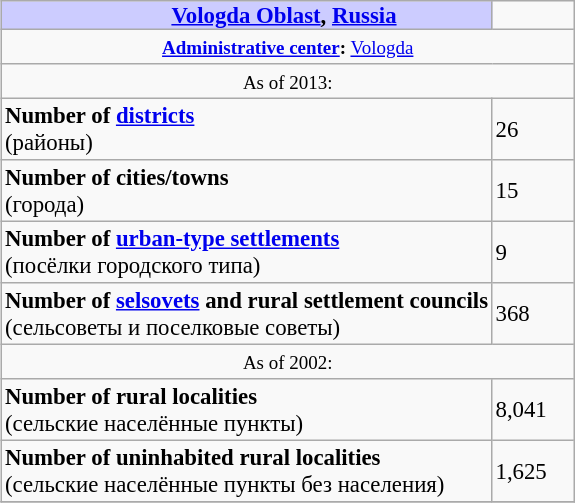<table border=1 align="right" cellpadding=2 cellspacing=0 style="margin: 0 0 1em 1em; background: #f9f9f9; border: 1px #aaa solid; border-collapse: collapse; font-size: 95%;">
<tr>
<th bgcolor="#ccccff" style="padding:0 0 0 50px;"><a href='#'>Vologda Oblast</a>, <a href='#'>Russia</a></th>
<td width="50px"></td>
</tr>
<tr>
<td colspan=2 align="center"><small><strong><a href='#'>Administrative center</a>:</strong> <a href='#'>Vologda</a></small></td>
</tr>
<tr>
<td colspan=2 align="center"><small>As of 2013:</small></td>
</tr>
<tr>
<td><strong>Number of <a href='#'>districts</a></strong><br>(районы)</td>
<td>26</td>
</tr>
<tr>
<td><strong>Number of cities/towns</strong><br>(города)</td>
<td>15</td>
</tr>
<tr>
<td><strong>Number of <a href='#'>urban-type settlements</a></strong><br>(посёлки городского типа)</td>
<td>9</td>
</tr>
<tr>
<td><strong>Number of <a href='#'>selsovets</a> and rural settlement councils</strong><br>(сельсоветы и поселковые советы)</td>
<td>368</td>
</tr>
<tr>
<td colspan=2 align="center"><small>As of 2002:</small></td>
</tr>
<tr>
<td><strong>Number of rural localities</strong><br>(сельские населённые пункты)</td>
<td>8,041</td>
</tr>
<tr>
<td><strong>Number of uninhabited rural localities</strong><br>(сельские населённые пункты без населения)</td>
<td>1,625</td>
</tr>
<tr>
</tr>
</table>
